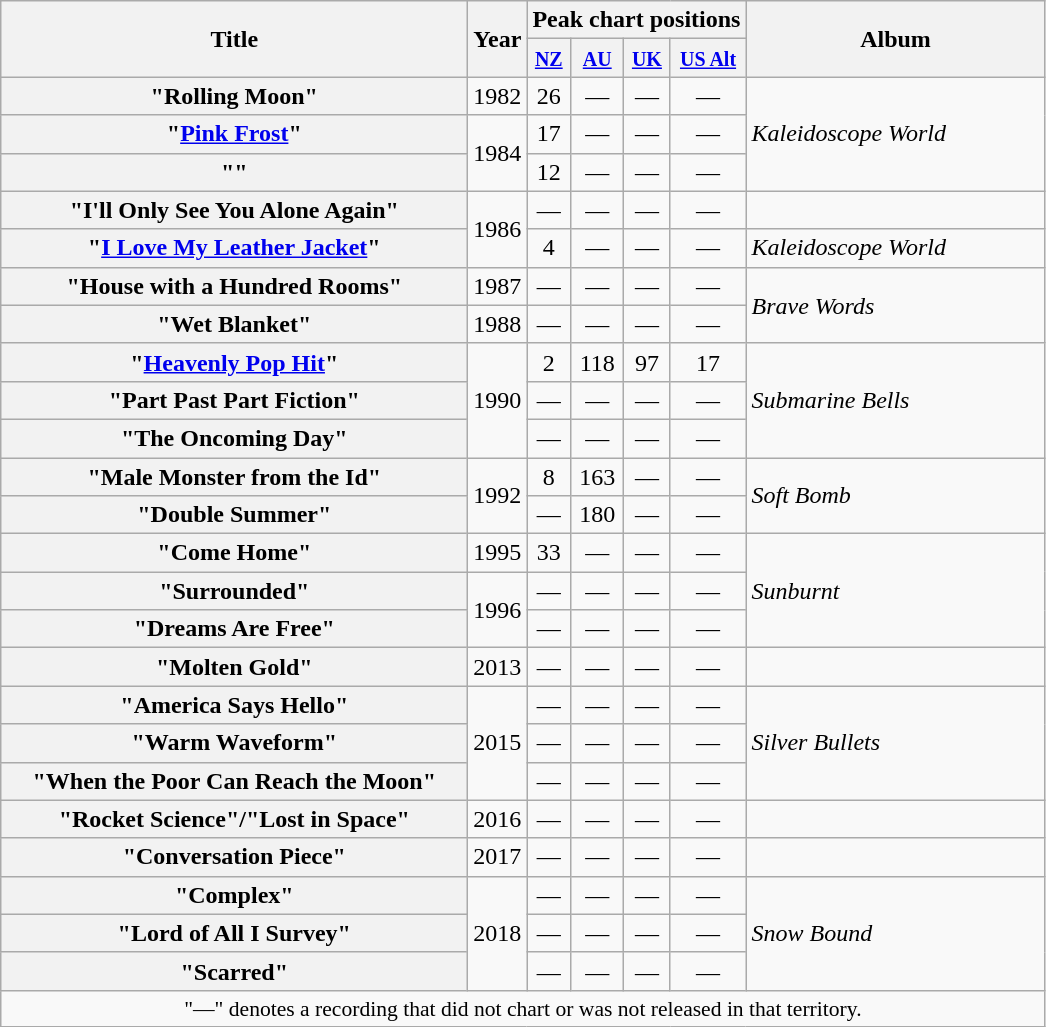<table class="wikitable plainrowheaders">
<tr>
<th scope="col" rowspan="2" style="width:19em;">Title</th>
<th scope="col" rowspan="2" style="width:1em;">Year</th>
<th scope="col" colspan="4">Peak chart positions</th>
<th scope="col" rowspan="2" style="width:12em;">Album</th>
</tr>
<tr>
<th><small><a href='#'>NZ</a></small></th>
<th><small><a href='#'>AU</a></small></th>
<th><small><a href='#'>UK</a></small></th>
<th><small><a href='#'>US Alt</a></small></th>
</tr>
<tr>
<th scope="row">"Rolling Moon"</th>
<td>1982</td>
<td align="center">26</td>
<td align="center">—</td>
<td align="center">—</td>
<td align="center">—</td>
<td rowspan="3"><em>Kaleidoscope World</em></td>
</tr>
<tr>
<th scope="row">"<a href='#'>Pink Frost</a>"</th>
<td rowspan="2">1984</td>
<td align="center">17</td>
<td align="center">—</td>
<td align="center">—</td>
<td align="center">—</td>
</tr>
<tr>
<th scope="row">""</th>
<td align="center">12</td>
<td align="center">—</td>
<td align="center">—</td>
<td align="center">—</td>
</tr>
<tr>
<th scope="row">"I'll Only See You Alone Again"</th>
<td rowspan="2">1986</td>
<td align="center">—</td>
<td align="center">—</td>
<td align="center">—</td>
<td align="center">—</td>
<td></td>
</tr>
<tr>
<th scope="row">"<a href='#'>I Love My Leather Jacket</a>"</th>
<td align="center">4</td>
<td align="center">—</td>
<td align="center">—</td>
<td align="center">—</td>
<td><em>Kaleidoscope World</em></td>
</tr>
<tr>
<th scope="row">"House with a Hundred Rooms"</th>
<td>1987</td>
<td align="center">—</td>
<td align="center">—</td>
<td align="center">—</td>
<td align="center">—</td>
<td rowspan="2"><em>Brave Words</em></td>
</tr>
<tr>
<th scope="row">"Wet Blanket"</th>
<td>1988</td>
<td align="center">—</td>
<td align="center">—</td>
<td align="center">—</td>
<td align="center">—</td>
</tr>
<tr>
<th scope="row">"<a href='#'>Heavenly Pop Hit</a>"</th>
<td rowspan="3">1990</td>
<td align="center">2</td>
<td align="center">118</td>
<td align="center">97</td>
<td align="center">17</td>
<td rowspan="3"><em>Submarine Bells</em></td>
</tr>
<tr>
<th scope="row">"Part Past Part Fiction"</th>
<td align="center">—</td>
<td align="center">—</td>
<td align="center">—</td>
<td align="center">—</td>
</tr>
<tr>
<th scope="row">"The Oncoming Day"</th>
<td align="center">—</td>
<td align="center">—</td>
<td align="center">—</td>
<td align="center">—</td>
</tr>
<tr>
<th scope="row">"Male Monster from the Id"</th>
<td rowspan="2">1992</td>
<td align="center">8</td>
<td align="center">163</td>
<td align="center">—</td>
<td align="center">—</td>
<td rowspan="2"><em>Soft Bomb</em></td>
</tr>
<tr>
<th scope="row">"Double Summer"</th>
<td align="center">—</td>
<td align="center">180</td>
<td align="center">—</td>
<td align="center">—</td>
</tr>
<tr>
<th scope="row">"Come Home"</th>
<td>1995</td>
<td align="center">33</td>
<td align="center">—</td>
<td align="center">—</td>
<td align="center">—</td>
<td rowspan="3"><em>Sunburnt</em></td>
</tr>
<tr>
<th scope="row">"Surrounded"</th>
<td rowspan="2">1996</td>
<td align="center">—</td>
<td align="center">—</td>
<td align="center">—</td>
<td align="center">—</td>
</tr>
<tr>
<th scope="row">"Dreams Are Free"</th>
<td align="center">—</td>
<td align="center">—</td>
<td align="center">—</td>
<td align="center">—</td>
</tr>
<tr>
<th scope="row">"Molten Gold"</th>
<td>2013</td>
<td align="center">—</td>
<td align="center">—</td>
<td align="center">—</td>
<td align="center">—</td>
<td></td>
</tr>
<tr>
<th scope="row">"America Says Hello"</th>
<td rowspan="3">2015</td>
<td align="center">—</td>
<td align="center">—</td>
<td align="center">—</td>
<td align="center">—</td>
<td rowspan="3"><em>Silver Bullets</em></td>
</tr>
<tr>
<th scope="row">"Warm Waveform"</th>
<td align="center">—</td>
<td align="center">—</td>
<td align="center">—</td>
<td align="center">—</td>
</tr>
<tr>
<th scope="row">"When the Poor Can Reach the Moon"</th>
<td align="center">—</td>
<td align="center">—</td>
<td align="center">—</td>
<td align="center">—</td>
</tr>
<tr>
<th scope="row">"Rocket Science"/"Lost in Space"</th>
<td>2016</td>
<td align="center">—</td>
<td align="center">—</td>
<td align="center">—</td>
<td align="center">—</td>
<td></td>
</tr>
<tr>
<th scope="row">"Conversation Piece"</th>
<td>2017</td>
<td align="center">—</td>
<td align="center">—</td>
<td align="center">—</td>
<td align="center">—</td>
<td></td>
</tr>
<tr>
<th scope="row">"Complex"</th>
<td rowspan="3">2018</td>
<td align="center">—</td>
<td align="center">—</td>
<td align="center">—</td>
<td align="center">—</td>
<td rowspan="3"><em>Snow Bound</em></td>
</tr>
<tr>
<th scope="row">"Lord of All I Survey"</th>
<td align="center">—</td>
<td align="center">—</td>
<td align="center">—</td>
<td align="center">—</td>
</tr>
<tr>
<th scope="row">"Scarred"</th>
<td align="center">—</td>
<td align="center">—</td>
<td align="center">—</td>
<td align="center">—</td>
</tr>
<tr>
<td colspan="7" style="font-size:90%" align="center">"—" denotes a recording that did not chart or was not released in that territory.</td>
</tr>
</table>
